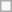<table class="wikitable" style="font-size:90%;">
<tr>
<td style="text-align:left"> </td>
</tr>
</table>
